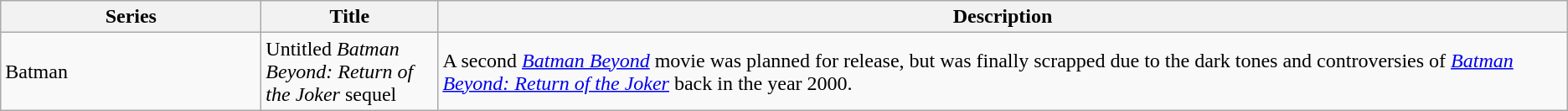<table class="wikitable">
<tr>
<th style="width:150pt;">Series</th>
<th style="width:100pt;">Title</th>
<th>Description</th>
</tr>
<tr>
<td>Batman</td>
<td>Untitled <em>Batman Beyond: Return of the Joker</em> sequel</td>
<td>A second <em><a href='#'>Batman Beyond</a></em> movie was planned for release, but was finally scrapped due to the dark tones and controversies of <em><a href='#'>Batman Beyond: Return of the Joker</a></em> back in the year 2000.</td>
</tr>
</table>
